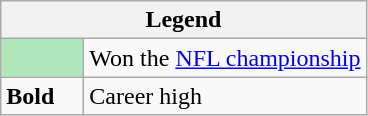<table class="wikitable mw-collapsible">
<tr>
<th colspan="2">Legend</th>
</tr>
<tr>
<td style="background:#afe6ba; width:3em;"></td>
<td>Won the <a href='#'>NFL championship</a></td>
</tr>
<tr>
<td><strong>Bold</strong></td>
<td>Career high</td>
</tr>
</table>
